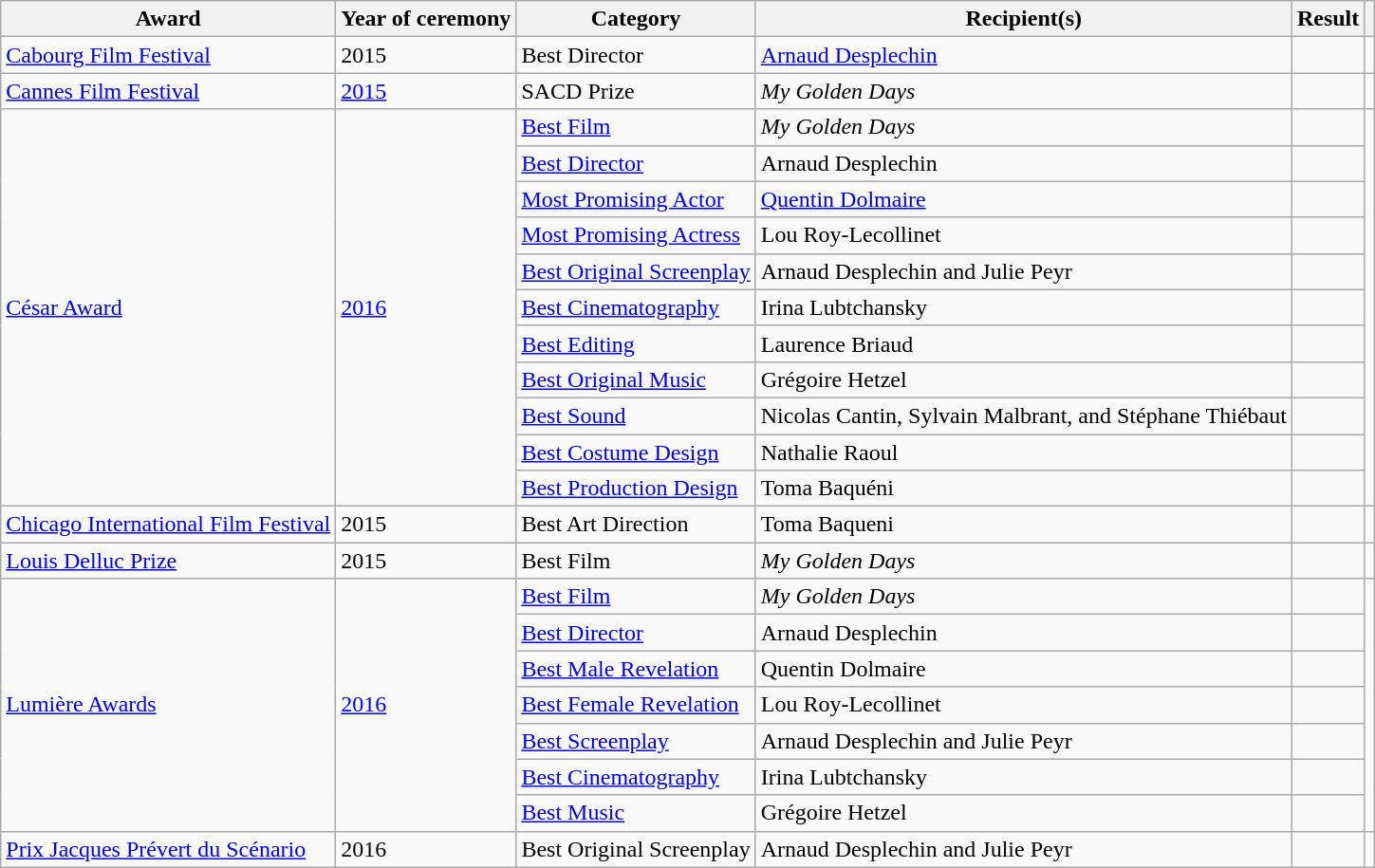<table class="wikitable sortable plainrowheaders">
<tr>
<th scope="col">Award</th>
<th scope="col">Year of ceremony</th>
<th scope="col">Category</th>
<th scope="col">Recipient(s)</th>
<th scope="col">Result</th>
<th scope="col" class="unsortable"></th>
</tr>
<tr>
<td><a href='#'>Cabourg Film Festival</a></td>
<td>2015</td>
<td>Best Director</td>
<td><a href='#'>Arnaud Desplechin</a></td>
<td></td>
<td></td>
</tr>
<tr>
<td><a href='#'>Cannes Film Festival</a></td>
<td><a href='#'>2015</a></td>
<td>SACD Prize</td>
<td><em>My Golden Days</em></td>
<td></td>
<td></td>
</tr>
<tr>
<td rowspan="11"><a href='#'>César Award</a></td>
<td rowspan="11"><a href='#'>2016</a></td>
<td><a href='#'>Best Film</a></td>
<td><em>My Golden Days</em></td>
<td></td>
<td rowspan="11"></td>
</tr>
<tr>
<td><a href='#'>Best Director</a></td>
<td>Arnaud Desplechin</td>
<td></td>
</tr>
<tr>
<td><a href='#'>Most Promising Actor</a></td>
<td><a href='#'>Quentin Dolmaire</a></td>
<td></td>
</tr>
<tr>
<td><a href='#'>Most Promising Actress</a></td>
<td>Lou Roy-Lecollinet</td>
<td></td>
</tr>
<tr>
<td><a href='#'>Best Original Screenplay</a></td>
<td>Arnaud Desplechin and Julie Peyr</td>
<td></td>
</tr>
<tr>
<td><a href='#'>Best Cinematography</a></td>
<td>Irina Lubtchansky</td>
<td></td>
</tr>
<tr>
<td><a href='#'>Best Editing</a></td>
<td>Laurence Briaud</td>
<td></td>
</tr>
<tr>
<td><a href='#'>Best Original Music</a></td>
<td>Grégoire Hetzel</td>
<td></td>
</tr>
<tr>
<td><a href='#'>Best Sound</a></td>
<td>Nicolas Cantin, Sylvain Malbrant, and Stéphane Thiébaut</td>
<td></td>
</tr>
<tr>
<td><a href='#'>Best Costume Design</a></td>
<td>Nathalie Raoul</td>
<td></td>
</tr>
<tr>
<td><a href='#'>Best Production Design</a></td>
<td>Toma Baquéni</td>
<td></td>
</tr>
<tr>
<td><a href='#'>Chicago International Film Festival</a></td>
<td>2015</td>
<td>Best Art Direction</td>
<td>Toma Baqueni</td>
<td></td>
<td></td>
</tr>
<tr>
<td><a href='#'>Louis Delluc Prize</a></td>
<td>2015</td>
<td>Best Film</td>
<td><em>My Golden Days</em></td>
<td></td>
<td></td>
</tr>
<tr>
<td rowspan="7"><a href='#'>Lumière Awards</a></td>
<td rowspan="7"><a href='#'>2016</a></td>
<td><a href='#'>Best Film</a></td>
<td><em>My Golden Days</em></td>
<td></td>
<td rowspan="7"></td>
</tr>
<tr>
<td><a href='#'>Best Director</a></td>
<td>Arnaud Desplechin</td>
<td></td>
</tr>
<tr>
<td><a href='#'>Best Male Revelation</a></td>
<td>Quentin Dolmaire</td>
<td></td>
</tr>
<tr>
<td><a href='#'>Best Female Revelation</a></td>
<td>Lou Roy-Lecollinet</td>
<td></td>
</tr>
<tr>
<td><a href='#'>Best Screenplay</a></td>
<td>Arnaud Desplechin and Julie Peyr</td>
<td></td>
</tr>
<tr>
<td><a href='#'>Best Cinematography</a></td>
<td>Irina Lubtchansky</td>
<td></td>
</tr>
<tr>
<td><a href='#'>Best Music</a></td>
<td>Grégoire Hetzel</td>
<td></td>
</tr>
<tr>
<td><a href='#'>Prix Jacques Prévert du Scénario</a></td>
<td>2016</td>
<td>Best Original Screenplay</td>
<td>Arnaud Desplechin and Julie Peyr</td>
<td></td>
<td></td>
</tr>
</table>
